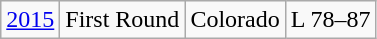<table class="wikitable">
<tr align="center">
<td><a href='#'>2015</a></td>
<td>First Round</td>
<td>Colorado</td>
<td>L 78–87</td>
</tr>
</table>
